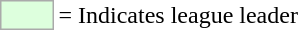<table>
<tr>
<td style="background:#DDFFDD; border:1px solid #aaa; width:2em;"></td>
<td>= Indicates league leader</td>
</tr>
</table>
